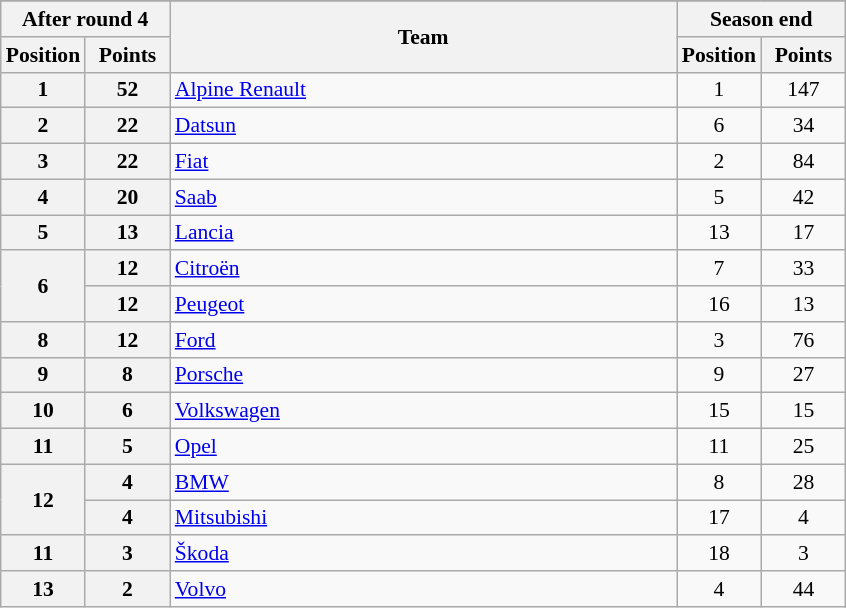<table class="wikitable" style="font-size:90%;">
<tr>
</tr>
<tr style="background:#efefef;">
<th width=20% colspan=2>After round 4</th>
<th width=60% rowspan=2>Team</th>
<th width=20% colspan=2>Season end</th>
</tr>
<tr style="background:#efefef;">
<th width=10%>Position</th>
<th width=10%>Points</th>
<th width=10%>Position</th>
<th width=10%>Points</th>
</tr>
<tr align=center>
<th>1</th>
<th>52</th>
<td align=left> <a href='#'>Alpine Renault</a></td>
<td>1</td>
<td>147</td>
</tr>
<tr align=center>
<th>2</th>
<th>22</th>
<td align=left> <a href='#'>Datsun</a></td>
<td>6</td>
<td>34</td>
</tr>
<tr align=center>
<th>3</th>
<th>22</th>
<td align=left> <a href='#'>Fiat</a></td>
<td>2</td>
<td>84</td>
</tr>
<tr align=center>
<th>4</th>
<th>20</th>
<td align=left> <a href='#'>Saab</a></td>
<td>5</td>
<td>42</td>
</tr>
<tr align=center>
<th>5</th>
<th>13</th>
<td align=left> <a href='#'>Lancia</a></td>
<td>13</td>
<td>17</td>
</tr>
<tr align=center>
<th rowspan=2>6</th>
<th>12</th>
<td align=left> <a href='#'>Citroën</a></td>
<td>7</td>
<td>33</td>
</tr>
<tr align=center>
<th>12</th>
<td align=left> <a href='#'>Peugeot</a></td>
<td>16</td>
<td>13</td>
</tr>
<tr align=center>
<th>8</th>
<th>12</th>
<td align=left> <a href='#'>Ford</a></td>
<td>3</td>
<td>76</td>
</tr>
<tr align=center>
<th>9</th>
<th>8</th>
<td align=left> <a href='#'>Porsche</a></td>
<td>9</td>
<td>27</td>
</tr>
<tr align=center>
<th>10</th>
<th>6</th>
<td align=left> <a href='#'>Volkswagen</a></td>
<td>15</td>
<td>15</td>
</tr>
<tr align=center>
<th>11</th>
<th>5</th>
<td align=left> <a href='#'>Opel</a></td>
<td>11</td>
<td>25</td>
</tr>
<tr align=center>
<th rowspan=2>12</th>
<th>4</th>
<td align=left> <a href='#'>BMW</a></td>
<td>8</td>
<td>28</td>
</tr>
<tr align=center>
<th>4</th>
<td align=left> <a href='#'>Mitsubishi</a></td>
<td>17</td>
<td>4</td>
</tr>
<tr align=center>
<th>11</th>
<th>3</th>
<td align=left> <a href='#'>Škoda</a></td>
<td>18</td>
<td>3</td>
</tr>
<tr align=center>
<th>13</th>
<th>2</th>
<td align=left> <a href='#'>Volvo</a></td>
<td>4</td>
<td>44</td>
</tr>
</table>
